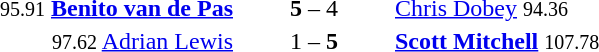<table style="text-align:center">
<tr>
<th width=223></th>
<th width=100></th>
<th width=223></th>
</tr>
<tr>
<td align=right><small><span>95.91</span></small> <strong><a href='#'>Benito van de Pas</a></strong> </td>
<td><strong>5</strong> – 4</td>
<td align=left> <a href='#'>Chris Dobey</a> <small><span>94.36</span></small></td>
</tr>
<tr>
<td align=right><small><span>97.62</span></small> <a href='#'>Adrian Lewis</a> </td>
<td>1 – <strong>5</strong></td>
<td align=left> <strong><a href='#'>Scott Mitchell</a></strong> <small><span>107.78</span></small></td>
</tr>
</table>
